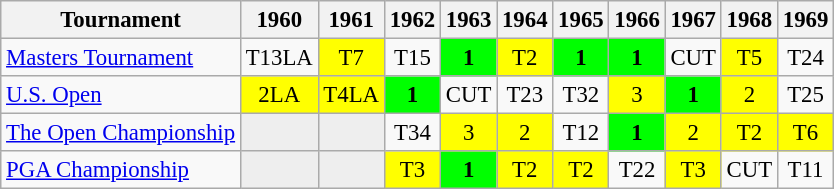<table class="wikitable" style="font-size:95%;text-align:center;">
<tr>
<th>Tournament</th>
<th>1960</th>
<th>1961</th>
<th>1962</th>
<th>1963</th>
<th>1964</th>
<th>1965</th>
<th>1966</th>
<th>1967</th>
<th>1968</th>
<th>1969</th>
</tr>
<tr>
<td align=left><a href='#'>Masters Tournament</a></td>
<td>T13<span>LA</span></td>
<td style="background:yellow;">T7</td>
<td>T15</td>
<td style="background:lime;"><strong>1</strong></td>
<td style="background:yellow;">T2</td>
<td style="background:lime;"><strong>1</strong></td>
<td style="background:lime;"><strong>1</strong></td>
<td>CUT</td>
<td style="background:yellow;">T5</td>
<td>T24</td>
</tr>
<tr>
<td align=left><a href='#'>U.S. Open</a></td>
<td style="background:yellow;">2<span>LA</span></td>
<td style="background:yellow;">T4<span>LA</span></td>
<td style="background:lime;"><strong>1</strong></td>
<td>CUT</td>
<td>T23</td>
<td>T32</td>
<td style="background:yellow;">3</td>
<td style="background:lime;"><strong>1</strong></td>
<td style="background:yellow;">2</td>
<td>T25</td>
</tr>
<tr>
<td align=left><a href='#'>The Open Championship</a></td>
<td style="background:#eeeeee;"></td>
<td style="background:#eeeeee;"></td>
<td>T34</td>
<td style="background:yellow;">3</td>
<td style="background:yellow;">2</td>
<td>T12</td>
<td style="background:lime;"><strong>1</strong></td>
<td style="background:yellow;">2</td>
<td style="background:yellow;">T2</td>
<td style="background:yellow;">T6</td>
</tr>
<tr>
<td align=left><a href='#'>PGA Championship</a></td>
<td style="background:#eeeeee;"></td>
<td style="background:#eeeeee;"></td>
<td style="background:yellow;">T3</td>
<td style="background:lime;"><strong>1</strong></td>
<td style="background:yellow;">T2</td>
<td style="background:yellow;">T2</td>
<td>T22</td>
<td style="background:yellow;">T3</td>
<td>CUT</td>
<td>T11</td>
</tr>
</table>
